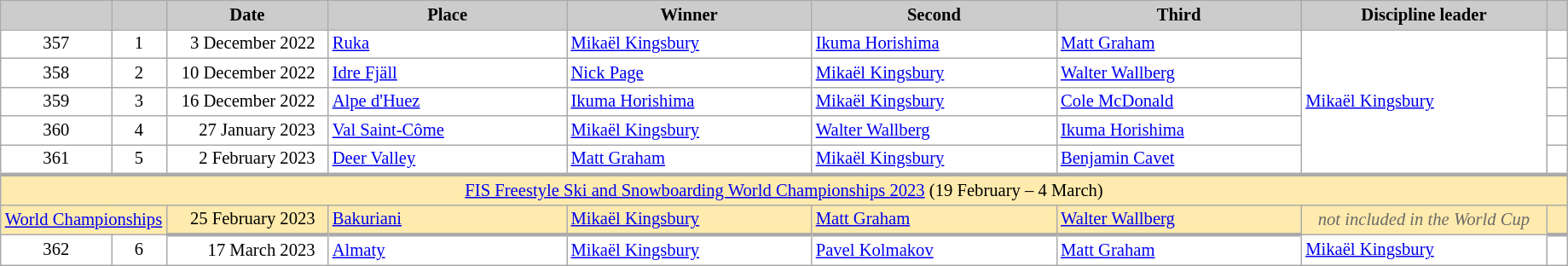<table class="wikitable plainrowheaders" style="background:#fff; font-size:86%; line-height:16px; border:grey solid 1px; border-collapse:collapse;">
<tr>
<th scope="col" style="background:#ccc; width=20 px;"></th>
<th scope="col" style="background:#ccc; width=30 px;"></th>
<th scope="col" style="background:#ccc; width:120px;">Date</th>
<th scope="col" style="background:#ccc; width:180px;">Place</th>
<th scope="col" style="background:#ccc; width:185px;">Winner</th>
<th scope="col" style="background:#ccc; width:185px;">Second</th>
<th scope="col" style="background:#ccc; width:185px;">Third</th>
<th scope="col" style="background:#ccc; width:185px;">Discipline leader</th>
<th scope="col" style="background:#ccc; width:10px;"></th>
</tr>
<tr>
<td align="center">357</td>
<td align="center">1</td>
<td align="right">3 December 2022  </td>
<td> <a href='#'>Ruka</a></td>
<td> <a href='#'>Mikaël Kingsbury</a></td>
<td> <a href='#'>Ikuma Horishima</a></td>
<td> <a href='#'>Matt Graham</a></td>
<td rowspan=5> <a href='#'>Mikaël Kingsbury</a></td>
<td></td>
</tr>
<tr>
<td align="center">358</td>
<td align="center">2</td>
<td align="right">10 December 2022  </td>
<td> <a href='#'>Idre Fjäll</a></td>
<td> <a href='#'>Nick Page</a></td>
<td> <a href='#'>Mikaël Kingsbury</a></td>
<td> <a href='#'>Walter Wallberg</a></td>
<td></td>
</tr>
<tr>
<td align="center">359</td>
<td align="center">3</td>
<td align="right">16 December 2022  </td>
<td> <a href='#'>Alpe d'Huez</a></td>
<td> <a href='#'>Ikuma Horishima</a></td>
<td> <a href='#'>Mikaël Kingsbury</a></td>
<td> <a href='#'>Cole McDonald</a></td>
<td></td>
</tr>
<tr>
<td align="center">360</td>
<td align="center">4</td>
<td align="right">27 January 2023  </td>
<td> <a href='#'>Val Saint-Côme</a></td>
<td> <a href='#'>Mikaël Kingsbury</a></td>
<td> <a href='#'>Walter Wallberg</a></td>
<td> <a href='#'>Ikuma Horishima</a></td>
<td></td>
</tr>
<tr>
<td align="center">361</td>
<td align="center">5</td>
<td align="right">2 February 2023  </td>
<td> <a href='#'>Deer Valley</a></td>
<td> <a href='#'>Matt Graham</a></td>
<td> <a href='#'>Mikaël Kingsbury</a></td>
<td> <a href='#'>Benjamin Cavet</a></td>
<td></td>
</tr>
<tr style="background:#FFEBAD">
<td align=center style="border-top-width:3px" colspan=11><a href='#'>FIS Freestyle Ski and Snowboarding World Championships 2023</a> (19 February – 4 March)</td>
</tr>
<tr style="background:#FFEBAD">
<td colspan=2 align="center" style=color:#696969 style="border-bottom-width:3px"><a href='#'>World Championships</a></td>
<td style="border-bottom-width:3px" align="right">25 February 2023  </td>
<td style="border-bottom-width:3px"> <a href='#'>Bakuriani</a></td>
<td style="border-bottom-width:3px"> <a href='#'>Mikaël Kingsbury</a></td>
<td style="border-bottom-width:3px"> <a href='#'>Matt Graham</a></td>
<td style="border-bottom-width:3px"> <a href='#'>Walter Wallberg</a></td>
<td align="center" style=color:#696969 style="border-bottom-width:3px"><em>not included in the World Cup</em></td>
<td style="border-bottom-width:3px"></td>
</tr>
<tr>
<td align="center">362</td>
<td align="center">6</td>
<td align="right">17 March 2023  </td>
<td> <a href='#'>Almaty</a></td>
<td> <a href='#'>Mikaël Kingsbury</a></td>
<td> <a href='#'>Pavel Kolmakov</a></td>
<td> <a href='#'>Matt Graham</a></td>
<td> <a href='#'>Mikaël Kingsbury</a></td>
<td></td>
</tr>
</table>
